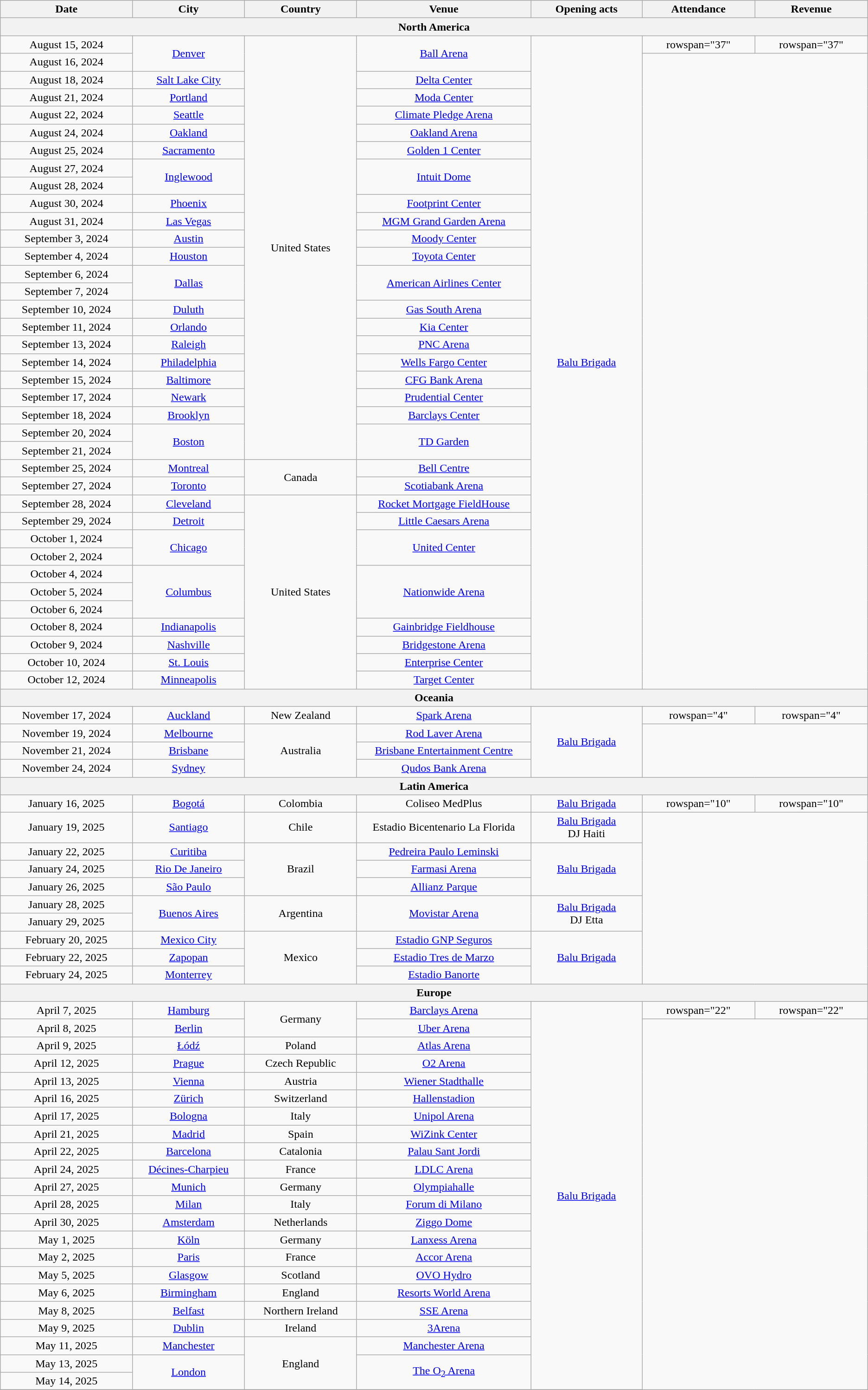<table class="wikitable" style="text-align:center;">
<tr>
<th scope="col" style="width:12em;">Date</th>
<th scope="col" style="width:10em;">City</th>
<th scope="col" style="width:10em;">Country</th>
<th scope="col" style="width:16em;">Venue</th>
<th scope="col" style="width:10em;">Opening acts</th>
<th scope="col" style="width:10em;">Attendance</th>
<th scope="col" style="width:10em;">Revenue</th>
</tr>
<tr>
<th colspan="7">North America</th>
</tr>
<tr>
<td>August 15, 2024</td>
<td rowspan="2"><a href='#'>Denver</a></td>
<td rowspan="24">United States</td>
<td rowspan="2"><a href='#'>Ball Arena</a></td>
<td rowspan="37"><a href='#'>Balu Brigada</a></td>
<td>rowspan="37" </td>
<td>rowspan="37" </td>
</tr>
<tr>
<td>August 16, 2024</td>
</tr>
<tr>
<td>August 18, 2024</td>
<td><a href='#'>Salt Lake City</a></td>
<td><a href='#'>Delta Center</a></td>
</tr>
<tr>
<td>August 21, 2024</td>
<td><a href='#'>Portland</a></td>
<td><a href='#'>Moda Center</a></td>
</tr>
<tr>
<td>August 22, 2024</td>
<td><a href='#'>Seattle</a></td>
<td><a href='#'>Climate Pledge Arena</a></td>
</tr>
<tr>
<td>August 24, 2024</td>
<td><a href='#'>Oakland</a></td>
<td><a href='#'>Oakland Arena</a></td>
</tr>
<tr>
<td>August 25, 2024</td>
<td><a href='#'>Sacramento</a></td>
<td><a href='#'>Golden 1 Center</a></td>
</tr>
<tr>
<td>August 27, 2024</td>
<td rowspan="2"><a href='#'>Inglewood</a></td>
<td rowspan="2"><a href='#'>Intuit Dome</a></td>
</tr>
<tr>
<td>August 28, 2024</td>
</tr>
<tr>
<td>August 30, 2024</td>
<td><a href='#'>Phoenix</a></td>
<td><a href='#'>Footprint Center</a></td>
</tr>
<tr>
<td>August 31, 2024</td>
<td><a href='#'>Las Vegas</a></td>
<td><a href='#'>MGM Grand Garden Arena</a></td>
</tr>
<tr>
<td>September 3, 2024</td>
<td><a href='#'>Austin</a></td>
<td><a href='#'>Moody Center</a></td>
</tr>
<tr>
<td>September 4, 2024</td>
<td><a href='#'>Houston</a></td>
<td><a href='#'>Toyota Center</a></td>
</tr>
<tr>
<td>September 6, 2024</td>
<td rowspan="2"><a href='#'>Dallas</a></td>
<td rowspan="2"><a href='#'>American Airlines Center</a></td>
</tr>
<tr>
<td>September 7, 2024</td>
</tr>
<tr>
<td>September 10, 2024</td>
<td><a href='#'>Duluth</a></td>
<td><a href='#'>Gas South Arena</a></td>
</tr>
<tr>
<td>September 11, 2024</td>
<td><a href='#'>Orlando</a></td>
<td><a href='#'>Kia Center</a></td>
</tr>
<tr>
<td>September 13, 2024</td>
<td><a href='#'>Raleigh</a></td>
<td><a href='#'>PNC Arena</a></td>
</tr>
<tr>
<td>September 14, 2024</td>
<td><a href='#'>Philadelphia</a></td>
<td><a href='#'>Wells Fargo Center</a></td>
</tr>
<tr>
<td>September 15, 2024</td>
<td><a href='#'>Baltimore</a></td>
<td><a href='#'>CFG Bank Arena</a></td>
</tr>
<tr>
<td>September 17, 2024</td>
<td><a href='#'>Newark</a></td>
<td><a href='#'>Prudential Center</a></td>
</tr>
<tr>
<td>September 18, 2024</td>
<td><a href='#'>Brooklyn</a></td>
<td><a href='#'>Barclays Center</a></td>
</tr>
<tr>
<td>September 20, 2024</td>
<td rowspan="2"><a href='#'>Boston</a></td>
<td rowspan="2"><a href='#'>TD Garden</a></td>
</tr>
<tr>
<td>September 21, 2024</td>
</tr>
<tr>
<td>September 25, 2024</td>
<td><a href='#'>Montreal</a></td>
<td rowspan="2">Canada</td>
<td><a href='#'>Bell Centre</a></td>
</tr>
<tr>
<td>September 27, 2024</td>
<td><a href='#'>Toronto</a></td>
<td><a href='#'>Scotiabank Arena</a></td>
</tr>
<tr>
<td>September 28, 2024</td>
<td><a href='#'>Cleveland</a></td>
<td rowspan="11">United States</td>
<td><a href='#'>Rocket Mortgage FieldHouse</a></td>
</tr>
<tr>
<td>September 29, 2024</td>
<td><a href='#'>Detroit</a></td>
<td><a href='#'>Little Caesars Arena</a></td>
</tr>
<tr>
<td>October 1, 2024</td>
<td rowspan="2"><a href='#'>Chicago</a></td>
<td rowspan="2"><a href='#'>United Center</a></td>
</tr>
<tr>
<td>October 2, 2024</td>
</tr>
<tr>
<td>October 4, 2024</td>
<td rowspan="3"><a href='#'>Columbus</a></td>
<td rowspan="3"><a href='#'>Nationwide Arena</a></td>
</tr>
<tr>
<td>October 5, 2024</td>
</tr>
<tr>
<td>October 6, 2024</td>
</tr>
<tr>
<td>October 8, 2024</td>
<td><a href='#'>Indianapolis</a></td>
<td><a href='#'>Gainbridge Fieldhouse</a></td>
</tr>
<tr>
<td>October 9, 2024</td>
<td><a href='#'>Nashville</a></td>
<td><a href='#'>Bridgestone Arena</a></td>
</tr>
<tr>
<td>October 10, 2024</td>
<td><a href='#'>St. Louis</a></td>
<td><a href='#'>Enterprise Center</a></td>
</tr>
<tr>
<td>October 12, 2024</td>
<td><a href='#'>Minneapolis</a></td>
<td><a href='#'>Target Center</a></td>
</tr>
<tr>
<th colspan="7">Oceania</th>
</tr>
<tr>
<td>November 17, 2024</td>
<td><a href='#'>Auckland</a></td>
<td>New Zealand</td>
<td><a href='#'>Spark Arena</a></td>
<td rowspan="4"><a href='#'>Balu Brigada</a></td>
<td>rowspan="4" </td>
<td>rowspan="4" </td>
</tr>
<tr>
<td>November 19, 2024</td>
<td><a href='#'>Melbourne</a></td>
<td rowspan="3">Australia</td>
<td><a href='#'>Rod Laver Arena</a></td>
</tr>
<tr>
<td>November 21, 2024</td>
<td><a href='#'>Brisbane</a></td>
<td><a href='#'>Brisbane Entertainment Centre</a></td>
</tr>
<tr>
<td>November 24, 2024</td>
<td><a href='#'>Sydney</a></td>
<td><a href='#'>Qudos Bank Arena</a></td>
</tr>
<tr>
<th colspan="10">Latin America</th>
</tr>
<tr>
<td>January 16, 2025</td>
<td><a href='#'>Bogotá</a></td>
<td>Colombia</td>
<td>Coliseo MedPlus</td>
<td rowspan=><a href='#'>Balu Brigada</a></td>
<td>rowspan="10" </td>
<td>rowspan="10" </td>
</tr>
<tr>
<td>January 19, 2025</td>
<td><a href='#'>Santiago</a></td>
<td>Chile</td>
<td>Estadio Bicentenario La Florida</td>
<td rowspan=><a href='#'>Balu Brigada</a><br>DJ Haiti</td>
</tr>
<tr>
<td>January 22, 2025</td>
<td><a href='#'>Curitiba</a></td>
<td rowspan="3">Brazil</td>
<td><a href='#'>Pedreira Paulo Leminski</a></td>
<td rowspan="3"><a href='#'>Balu Brigada</a></td>
</tr>
<tr>
<td>January 24, 2025</td>
<td><a href='#'>Rio De Janeiro</a></td>
<td><a href='#'>Farmasi Arena</a></td>
</tr>
<tr>
<td>January 26, 2025</td>
<td><a href='#'>São Paulo</a></td>
<td><a href='#'>Allianz Parque</a></td>
</tr>
<tr>
<td>January 28, 2025</td>
<td rowspan="2"><a href='#'>Buenos Aires</a></td>
<td rowspan="2">Argentina</td>
<td rowspan="2"><a href='#'>Movistar Arena</a></td>
<td rowspan="2"><a href='#'>Balu Brigada</a><br>DJ Etta</td>
</tr>
<tr>
<td>January 29, 2025</td>
</tr>
<tr>
<td>February 20, 2025</td>
<td><a href='#'>Mexico City</a></td>
<td rowspan="3">Mexico</td>
<td><a href='#'>Estadio GNP Seguros</a></td>
<td rowspan="3"><a href='#'>Balu Brigada</a></td>
</tr>
<tr>
<td>February 22, 2025</td>
<td><a href='#'>Zapopan</a></td>
<td><a href='#'>Estadio Tres de Marzo</a></td>
</tr>
<tr>
<td>February 24, 2025</td>
<td><a href='#'>Monterrey</a></td>
<td><a href='#'>Estadio Banorte</a></td>
</tr>
<tr>
<th colspan="7">Europe</th>
</tr>
<tr>
<td>April 7, 2025</td>
<td><a href='#'>Hamburg</a></td>
<td rowspan="2">Germany</td>
<td><a href='#'>Barclays Arena</a></td>
<td rowspan="22"><a href='#'>Balu Brigada</a></td>
<td>rowspan="22" </td>
<td>rowspan="22" </td>
</tr>
<tr>
<td>April 8, 2025</td>
<td><a href='#'>Berlin</a></td>
<td><a href='#'>Uber Arena</a></td>
</tr>
<tr>
<td>April 9, 2025</td>
<td><a href='#'>Łódź</a></td>
<td>Poland</td>
<td><a href='#'>Atlas Arena</a></td>
</tr>
<tr>
<td>April 12, 2025</td>
<td><a href='#'>Prague</a></td>
<td>Czech Republic</td>
<td><a href='#'>O2 Arena</a></td>
</tr>
<tr>
<td>April 13, 2025</td>
<td><a href='#'>Vienna</a></td>
<td>Austria</td>
<td><a href='#'>Wiener Stadthalle</a></td>
</tr>
<tr>
<td>April 16, 2025</td>
<td><a href='#'>Zürich</a></td>
<td>Switzerland</td>
<td><a href='#'>Hallenstadion</a></td>
</tr>
<tr>
<td>April 17, 2025</td>
<td><a href='#'>Bologna</a></td>
<td>Italy</td>
<td><a href='#'>Unipol Arena</a></td>
</tr>
<tr>
<td>April 21, 2025</td>
<td><a href='#'>Madrid</a></td>
<td rowspan="1">Spain</td>
<td><a href='#'>WiZink Center</a></td>
</tr>
<tr>
<td>April 22, 2025</td>
<td><a href='#'>Barcelona</a></td>
<td rowspan="1">Catalonia</td>
<td><a href='#'>Palau Sant Jordi</a></td>
</tr>
<tr>
<td>April 24, 2025</td>
<td><a href='#'>Décines-Charpieu</a></td>
<td>France</td>
<td><a href='#'>LDLC Arena</a></td>
</tr>
<tr>
<td>April 27, 2025</td>
<td><a href='#'>Munich</a></td>
<td>Germany</td>
<td><a href='#'>Olympiahalle</a></td>
</tr>
<tr>
<td>April 28, 2025</td>
<td><a href='#'>Milan</a></td>
<td>Italy</td>
<td><a href='#'>Forum di Milano</a></td>
</tr>
<tr>
<td>April 30, 2025</td>
<td><a href='#'>Amsterdam</a></td>
<td>Netherlands</td>
<td><a href='#'>Ziggo Dome</a></td>
</tr>
<tr>
<td>May 1, 2025</td>
<td><a href='#'>Köln</a></td>
<td>Germany</td>
<td><a href='#'>Lanxess Arena</a></td>
</tr>
<tr>
<td>May 2, 2025</td>
<td><a href='#'>Paris</a></td>
<td>France</td>
<td><a href='#'>Accor Arena</a></td>
</tr>
<tr>
<td>May 5, 2025</td>
<td><a href='#'>Glasgow</a></td>
<td>Scotland</td>
<td><a href='#'>OVO Hydro</a></td>
</tr>
<tr>
<td>May 6, 2025</td>
<td><a href='#'>Birmingham</a></td>
<td>England</td>
<td><a href='#'>Resorts World Arena</a></td>
</tr>
<tr>
<td>May 8, 2025</td>
<td><a href='#'>Belfast</a></td>
<td>Northern Ireland</td>
<td><a href='#'>SSE Arena</a></td>
</tr>
<tr>
<td>May 9, 2025</td>
<td><a href='#'>Dublin</a></td>
<td>Ireland</td>
<td><a href='#'>3Arena</a></td>
</tr>
<tr>
<td>May 11, 2025</td>
<td><a href='#'>Manchester</a></td>
<td rowspan="3">England</td>
<td><a href='#'>Manchester Arena</a></td>
</tr>
<tr>
<td>May 13, 2025</td>
<td rowspan="2"><a href='#'>London</a></td>
<td rowspan="2"><a href='#'>The O<sub>2</sub> Arena</a></td>
</tr>
<tr>
<td>May 14, 2025</td>
</tr>
<tr>
</tr>
</table>
